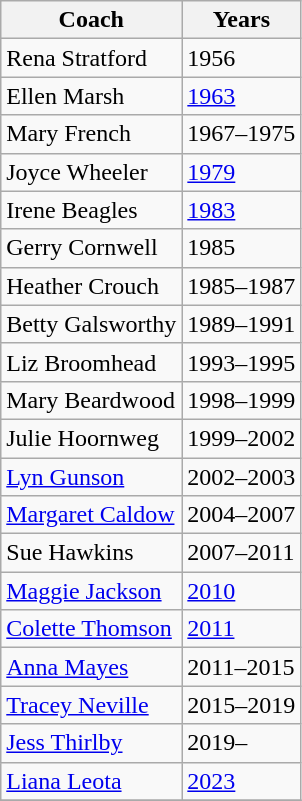<table class="wikitable collapsible">
<tr>
<th>Coach</th>
<th>Years</th>
</tr>
<tr>
<td>Rena Stratford</td>
<td>1956</td>
</tr>
<tr>
<td>Ellen Marsh</td>
<td><a href='#'>1963</a></td>
</tr>
<tr>
<td>Mary French</td>
<td>1967–1975</td>
</tr>
<tr>
<td>Joyce Wheeler</td>
<td><a href='#'>1979</a></td>
</tr>
<tr>
<td>Irene Beagles</td>
<td><a href='#'>1983</a></td>
</tr>
<tr>
<td>Gerry Cornwell</td>
<td>1985</td>
</tr>
<tr>
<td>Heather Crouch</td>
<td>1985–1987</td>
</tr>
<tr>
<td>Betty Galsworthy</td>
<td>1989–1991</td>
</tr>
<tr>
<td>Liz Broomhead</td>
<td>1993–1995</td>
</tr>
<tr>
<td>Mary Beardwood</td>
<td>1998–1999</td>
</tr>
<tr>
<td>Julie Hoornweg</td>
<td>1999–2002</td>
</tr>
<tr>
<td><a href='#'>Lyn Gunson</a></td>
<td>2002–2003</td>
</tr>
<tr>
<td><a href='#'>Margaret Caldow</a></td>
<td>2004–2007</td>
</tr>
<tr>
<td>Sue Hawkins</td>
<td>2007–2011</td>
</tr>
<tr>
<td><a href='#'>Maggie Jackson</a></td>
<td><a href='#'>2010</a></td>
</tr>
<tr>
<td><a href='#'>Colette Thomson</a></td>
<td><a href='#'>2011</a></td>
</tr>
<tr>
<td><a href='#'>Anna Mayes</a></td>
<td>2011–2015</td>
</tr>
<tr>
<td><a href='#'>Tracey Neville</a></td>
<td>2015–2019</td>
</tr>
<tr>
<td><a href='#'>Jess Thirlby</a></td>
<td>2019–</td>
</tr>
<tr>
<td><a href='#'>Liana Leota</a></td>
<td><a href='#'>2023</a></td>
</tr>
<tr>
</tr>
</table>
